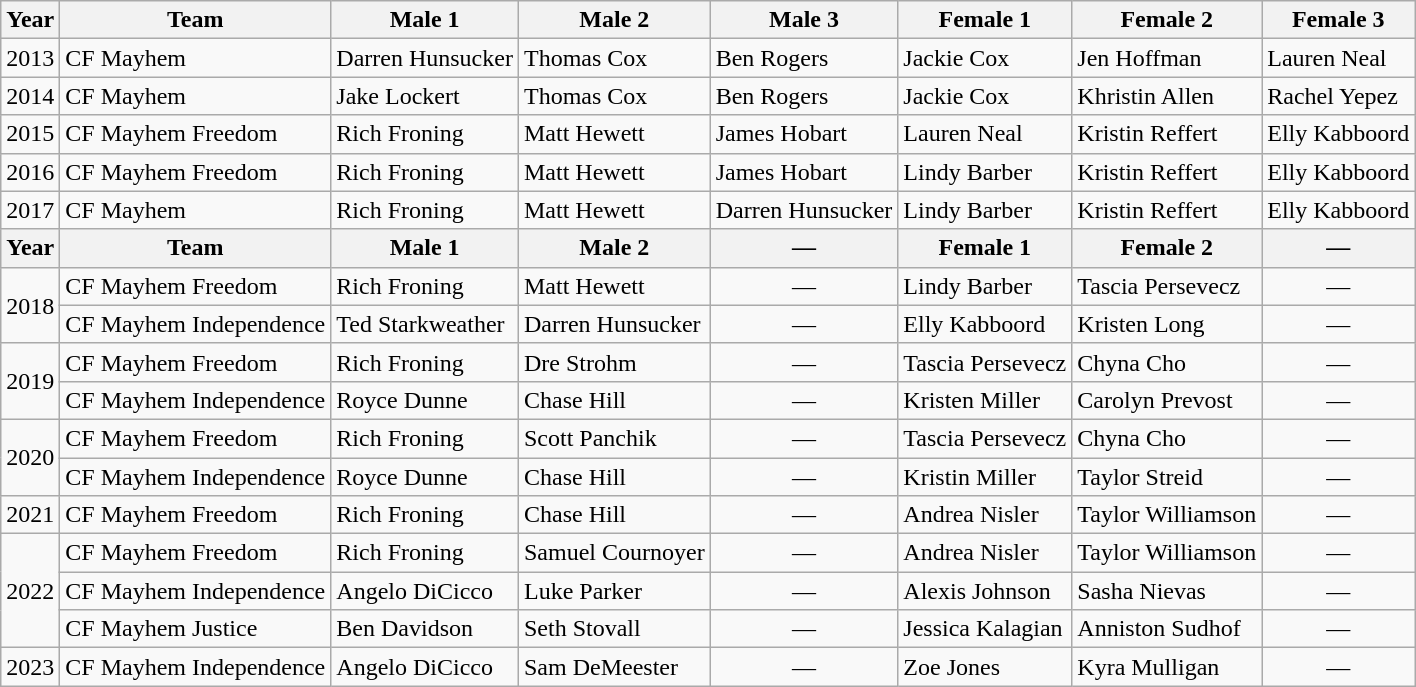<table class="wikitable">
<tr>
<th>Year</th>
<th>Team</th>
<th>Male 1</th>
<th>Male 2</th>
<th>Male 3</th>
<th>Female 1</th>
<th>Female 2</th>
<th>Female 3</th>
</tr>
<tr>
<td>2013</td>
<td>CF Mayhem</td>
<td>Darren Hunsucker</td>
<td>Thomas Cox</td>
<td>Ben Rogers</td>
<td>Jackie Cox</td>
<td>Jen Hoffman</td>
<td>Lauren Neal</td>
</tr>
<tr>
<td>2014</td>
<td>CF Mayhem</td>
<td>Jake Lockert</td>
<td>Thomas Cox</td>
<td>Ben Rogers</td>
<td>Jackie Cox</td>
<td>Khristin Allen</td>
<td>Rachel Yepez</td>
</tr>
<tr>
<td>2015</td>
<td>CF Mayhem Freedom</td>
<td>Rich Froning</td>
<td>Matt Hewett</td>
<td>James Hobart</td>
<td>Lauren Neal</td>
<td>Kristin Reffert</td>
<td>Elly Kabboord</td>
</tr>
<tr>
<td>2016</td>
<td>CF Mayhem Freedom</td>
<td>Rich Froning</td>
<td>Matt Hewett</td>
<td>James Hobart</td>
<td>Lindy Barber</td>
<td>Kristin Reffert</td>
<td>Elly Kabboord</td>
</tr>
<tr>
<td>2017</td>
<td>CF Mayhem</td>
<td>Rich Froning</td>
<td>Matt Hewett</td>
<td>Darren Hunsucker</td>
<td>Lindy Barber</td>
<td>Kristin Reffert</td>
<td>Elly Kabboord</td>
</tr>
<tr>
<th>Year</th>
<th>Team</th>
<th>Male 1</th>
<th>Male 2</th>
<th>—</th>
<th>Female 1</th>
<th>Female 2</th>
<th>—</th>
</tr>
<tr>
<td rowspan="2">2018</td>
<td>CF Mayhem Freedom</td>
<td>Rich Froning</td>
<td>Matt Hewett</td>
<td style="text-align:center">—</td>
<td>Lindy Barber</td>
<td>Tascia Persevecz</td>
<td style="text-align:center">—</td>
</tr>
<tr>
<td>CF Mayhem Independence</td>
<td>Ted Starkweather</td>
<td>Darren Hunsucker</td>
<td style="text-align:center">—</td>
<td>Elly Kabboord</td>
<td>Kristen Long</td>
<td style="text-align:center">—</td>
</tr>
<tr>
<td rowspan="2">2019</td>
<td>CF Mayhem Freedom</td>
<td>Rich Froning</td>
<td>Dre Strohm</td>
<td style="text-align:center">—</td>
<td>Tascia Persevecz</td>
<td>Chyna Cho</td>
<td style="text-align:center">—</td>
</tr>
<tr>
<td>CF Mayhem Independence</td>
<td>Royce Dunne</td>
<td>Chase Hill</td>
<td style="text-align:center">—</td>
<td>Kristen Miller</td>
<td>Carolyn Prevost</td>
<td style="text-align:center">—</td>
</tr>
<tr>
<td rowspan="2">2020</td>
<td>CF Mayhem Freedom</td>
<td>Rich Froning</td>
<td>Scott Panchik</td>
<td style="text-align:center">—</td>
<td>Tascia Persevecz</td>
<td>Chyna Cho</td>
<td style="text-align:center">—</td>
</tr>
<tr>
<td>CF Mayhem Independence</td>
<td>Royce Dunne</td>
<td>Chase Hill</td>
<td style="text-align:center">—</td>
<td>Kristin Miller</td>
<td>Taylor Streid</td>
<td style="text-align:center">—</td>
</tr>
<tr>
<td>2021</td>
<td>CF Mayhem Freedom</td>
<td>Rich Froning</td>
<td>Chase Hill</td>
<td style="text-align:center">—</td>
<td>Andrea Nisler</td>
<td>Taylor Williamson</td>
<td style="text-align:center">—</td>
</tr>
<tr>
<td rowspan="3">2022</td>
<td>CF Mayhem Freedom</td>
<td>Rich Froning</td>
<td>Samuel Cournoyer</td>
<td style="text-align:center">—</td>
<td>Andrea Nisler</td>
<td>Taylor Williamson</td>
<td style="text-align:center">—</td>
</tr>
<tr>
<td>CF Mayhem Independence</td>
<td>Angelo DiCicco</td>
<td>Luke Parker</td>
<td style="text-align:center">—</td>
<td>Alexis Johnson</td>
<td>Sasha Nievas</td>
<td style="text-align:center">—</td>
</tr>
<tr>
<td>CF Mayhem Justice</td>
<td>Ben Davidson</td>
<td>Seth Stovall</td>
<td style="text-align:center">—</td>
<td>Jessica Kalagian</td>
<td>Anniston Sudhof</td>
<td style="text-align:center">—</td>
</tr>
<tr>
<td>2023</td>
<td>CF Mayhem Independence</td>
<td>Angelo DiCicco</td>
<td>Sam DeMeester</td>
<td style="text-align:center">—</td>
<td>Zoe Jones</td>
<td>Kyra Mulligan</td>
<td style="text-align:center">—</td>
</tr>
</table>
